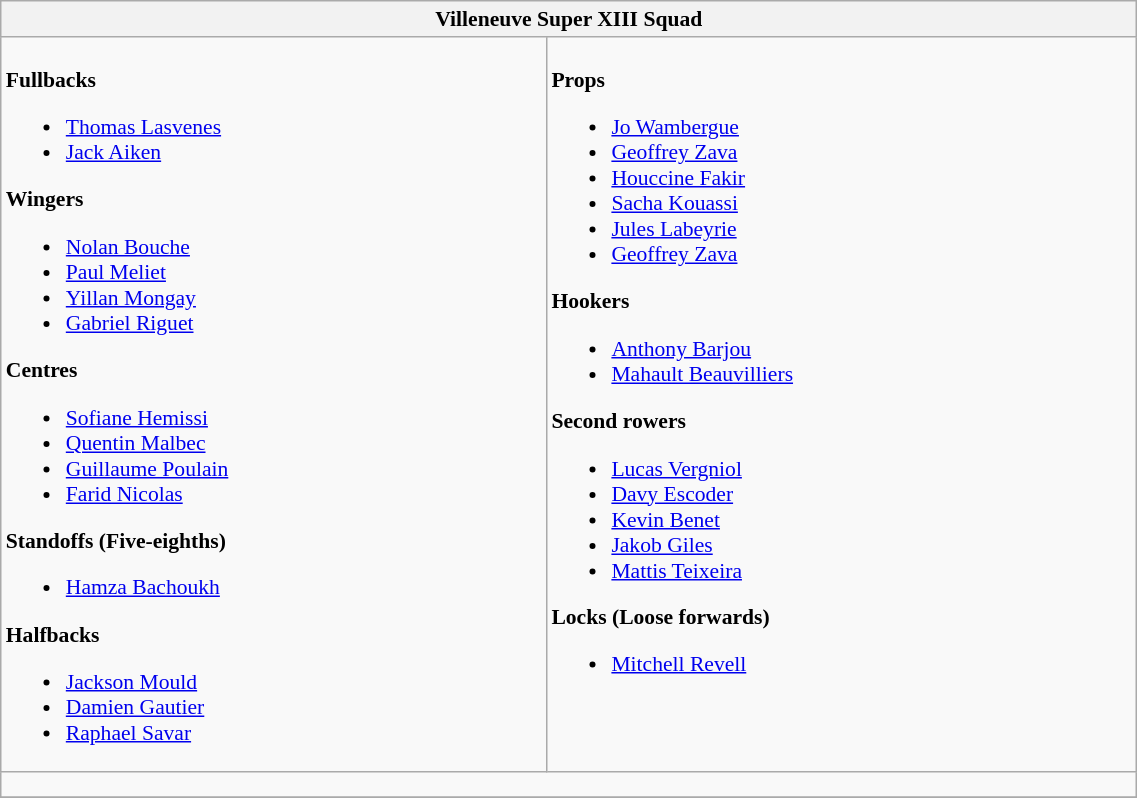<table class="wikitable" style="text-align:left; font-size:90%; width:60%">
<tr>
<th colspan="100%">Villeneuve Super XIII Squad</th>
</tr>
<tr valign="top">
<td><br><strong>Fullbacks</strong><ul><li> <a href='#'>Thomas Lasvenes</a></li><li> <a href='#'>Jack Aiken</a></li></ul><strong>Wingers</strong><ul><li> <a href='#'>Nolan Bouche</a></li><li> <a href='#'>Paul Meliet</a></li><li> <a href='#'>Yillan Mongay</a></li><li> <a href='#'>Gabriel Riguet</a></li></ul><strong>Centres</strong><ul><li> <a href='#'>Sofiane Hemissi</a></li><li> <a href='#'>Quentin Malbec</a></li><li> <a href='#'>Guillaume Poulain</a></li><li> <a href='#'>Farid Nicolas</a></li></ul><strong>Standoffs (Five-eighths)</strong><ul><li> <a href='#'>Hamza Bachoukh</a></li></ul><strong>Halfbacks</strong><ul><li> <a href='#'>Jackson Mould</a></li><li> <a href='#'>Damien Gautier</a></li><li> <a href='#'>Raphael Savar</a></li></ul></td>
<td><br><strong>Props</strong><ul><li> <a href='#'>Jo Wambergue</a></li><li> <a href='#'>Geoffrey Zava</a></li><li> <a href='#'>Houccine Fakir</a></li><li> <a href='#'>Sacha Kouassi</a></li><li> <a href='#'>Jules Labeyrie</a></li><li> <a href='#'>Geoffrey Zava</a></li></ul><strong>Hookers</strong><ul><li> <a href='#'>Anthony Barjou</a></li><li> <a href='#'>Mahault Beauvilliers</a></li></ul><strong>Second rowers</strong><ul><li> <a href='#'>Lucas Vergniol</a></li><li> <a href='#'>Davy Escoder</a></li><li> <a href='#'>Kevin Benet</a></li><li> <a href='#'>Jakob Giles</a></li><li> <a href='#'>Mattis Teixeira</a></li></ul><strong>Locks (Loose forwards)</strong><ul><li> <a href='#'>Mitchell Revell</a></li></ul></td>
</tr>
<tr>
<td colspan="100%" style="height: 10px;"></td>
</tr>
<tr>
</tr>
</table>
